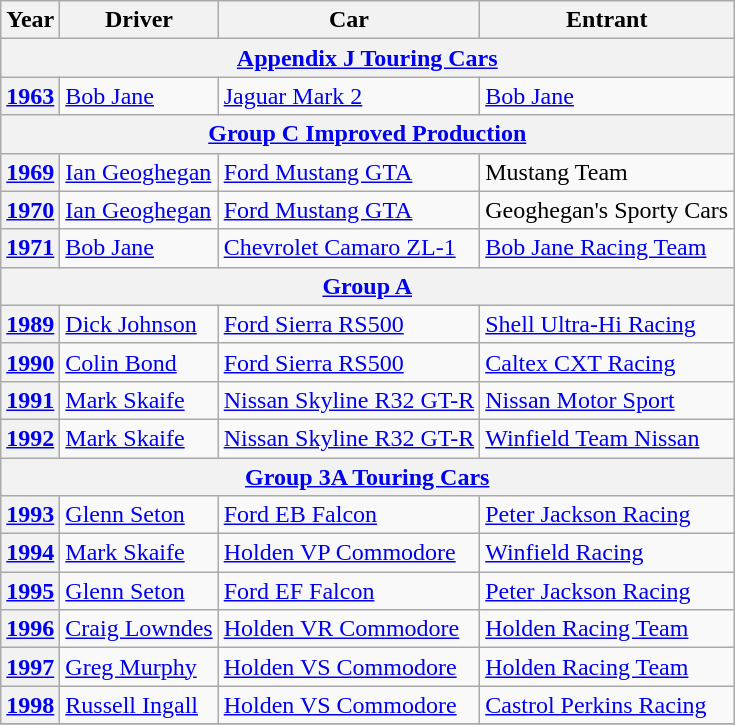<table class="wikitable">
<tr style="font-weight:bold">
<th>Year</th>
<th>Driver</th>
<th>Car</th>
<th>Entrant</th>
</tr>
<tr>
<th colspan=4><a href='#'>Appendix J Touring Cars</a></th>
</tr>
<tr>
<th><a href='#'>1963</a></th>
<td> <a href='#'>Bob Jane</a></td>
<td><a href='#'>Jaguar Mark 2</a></td>
<td><a href='#'>Bob Jane</a></td>
</tr>
<tr>
<th colspan=5><a href='#'>Group C Improved Production</a></th>
</tr>
<tr>
<th><a href='#'>1969</a></th>
<td> <a href='#'>Ian Geoghegan</a></td>
<td><a href='#'>Ford Mustang GTA</a></td>
<td>Mustang Team</td>
</tr>
<tr>
<th><a href='#'>1970</a></th>
<td> <a href='#'>Ian Geoghegan</a></td>
<td><a href='#'>Ford Mustang GTA</a></td>
<td>Geoghegan's Sporty Cars</td>
</tr>
<tr>
<th><a href='#'>1971</a></th>
<td> <a href='#'>Bob Jane</a></td>
<td><a href='#'>Chevrolet Camaro ZL-1</a></td>
<td><a href='#'>Bob Jane Racing Team</a></td>
</tr>
<tr>
<th colspan=5><a href='#'>Group A</a></th>
</tr>
<tr>
<th><a href='#'>1989</a></th>
<td> <a href='#'>Dick Johnson</a></td>
<td><a href='#'>Ford Sierra RS500</a></td>
<td><a href='#'>Shell Ultra-Hi Racing</a></td>
</tr>
<tr>
<th><a href='#'>1990</a></th>
<td> <a href='#'>Colin Bond</a></td>
<td><a href='#'>Ford Sierra RS500</a></td>
<td><a href='#'>Caltex CXT Racing</a></td>
</tr>
<tr>
<th><a href='#'>1991</a></th>
<td> <a href='#'>Mark Skaife</a></td>
<td><a href='#'>Nissan Skyline R32 GT-R</a></td>
<td><a href='#'>Nissan Motor Sport</a></td>
</tr>
<tr>
<th><a href='#'>1992</a></th>
<td> <a href='#'>Mark Skaife</a></td>
<td><a href='#'>Nissan Skyline R32 GT-R</a></td>
<td><a href='#'>Winfield Team Nissan</a></td>
</tr>
<tr>
<th colspan=5><a href='#'>Group 3A Touring Cars</a></th>
</tr>
<tr>
<th><a href='#'>1993</a></th>
<td> <a href='#'>Glenn Seton</a></td>
<td><a href='#'>Ford EB Falcon</a></td>
<td><a href='#'>Peter Jackson Racing</a></td>
</tr>
<tr>
<th><a href='#'>1994</a></th>
<td> <a href='#'>Mark Skaife</a></td>
<td><a href='#'>Holden VP Commodore</a></td>
<td><a href='#'>Winfield Racing</a></td>
</tr>
<tr>
<th><a href='#'>1995</a></th>
<td> <a href='#'>Glenn Seton</a></td>
<td><a href='#'>Ford EF Falcon</a></td>
<td><a href='#'>Peter Jackson Racing</a></td>
</tr>
<tr>
<th><a href='#'>1996</a></th>
<td> <a href='#'>Craig Lowndes</a></td>
<td><a href='#'>Holden VR Commodore</a></td>
<td><a href='#'>Holden Racing Team</a></td>
</tr>
<tr>
<th><a href='#'>1997</a></th>
<td> <a href='#'>Greg Murphy</a></td>
<td><a href='#'>Holden VS Commodore</a></td>
<td><a href='#'>Holden Racing Team</a></td>
</tr>
<tr>
<th><a href='#'>1998</a></th>
<td> <a href='#'>Russell Ingall</a></td>
<td><a href='#'>Holden VS Commodore</a></td>
<td><a href='#'>Castrol Perkins Racing</a></td>
</tr>
<tr>
</tr>
</table>
